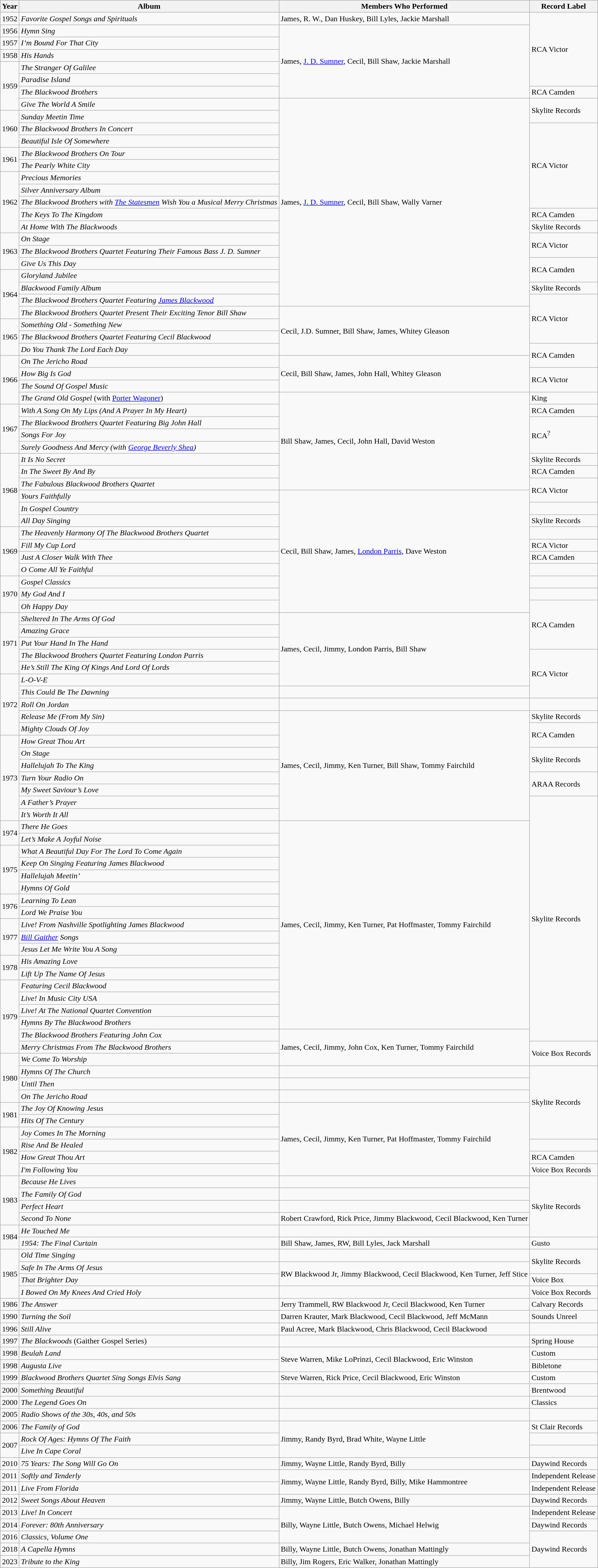<table class="wikitable">
<tr>
<th>Year</th>
<th>Album</th>
<th>Members Who Performed</th>
<th>Record Label</th>
</tr>
<tr>
<td>1952</td>
<td><em>Favorite Gospel Songs and Spirituals</em></td>
<td>James, R. W., Dan Huskey, Bill Lyles, Jackie Marshall</td>
<td rowspan="6">RCA Victor</td>
</tr>
<tr>
<td>1956</td>
<td><em>Hymn Sing</em></td>
<td rowspan="6">James, <a href='#'>J. D. Sumner</a>, Cecil, Bill Shaw, Jackie Marshall</td>
</tr>
<tr>
<td>1957</td>
<td><em>I’m Bound For That City</em></td>
</tr>
<tr>
<td>1958</td>
<td><em>His Hands</em></td>
</tr>
<tr>
<td rowspan="4">1959</td>
<td><em>The Stranger Of Galilee</em></td>
</tr>
<tr>
<td><em>Paradise Island</em></td>
</tr>
<tr>
<td><em>The Blackwood Brothers</em></td>
<td>RCA Camden</td>
</tr>
<tr>
<td><em>Give The World A Smile</em></td>
<td rowspan="17">James, <a href='#'>J. D. Sumner</a>, Cecil, Bill Shaw, Wally Varner</td>
<td rowspan="2">Skylite Records</td>
</tr>
<tr>
<td rowspan="3">1960</td>
<td><em>Sunday Meetin Time</em></td>
</tr>
<tr>
<td><em>The Blackwood Brothers In Concert</em></td>
<td rowspan="7">RCA Victor</td>
</tr>
<tr>
<td><em>Beautiful Isle Of Somewhere</em></td>
</tr>
<tr>
<td rowspan="2">1961</td>
<td><em>The Blackwood Brothers On Tour</em></td>
</tr>
<tr>
<td><em>The Pearly White City</em></td>
</tr>
<tr>
<td rowspan="5">1962</td>
<td><em>Precious Memories</em></td>
</tr>
<tr>
<td><em>Silver Anniversary Album</em></td>
</tr>
<tr>
<td><em>The Blackwood Brothers with <a href='#'>The Statesmen</a> Wish You a Musical Merry Christmas</em></td>
</tr>
<tr>
<td><em>The Keys To The Kingdom</em></td>
<td>RCA Camden</td>
</tr>
<tr>
<td><em>At Home With The Blackwoods</em></td>
<td>Skylite Records</td>
</tr>
<tr>
<td rowspan="3">1963</td>
<td><em>On Stage</em></td>
<td rowspan="2">RCA Victor</td>
</tr>
<tr>
<td><em>The Blackwood Brothers Quartet Featuring Their Famous Bass J. D. Sumner</em></td>
</tr>
<tr>
<td><em>Give Us This Day</em></td>
<td rowspan="2">RCA Camden</td>
</tr>
<tr>
<td rowspan="4">1964</td>
<td><em>Gloryland Jubilee</em></td>
</tr>
<tr>
<td><em>Blackwood Family Album</em></td>
<td>Skylite Records</td>
</tr>
<tr>
<td><em>The Blackwood Brothers Quartet Featuring <a href='#'>James Blackwood</a></em></td>
<td rowspan="4">RCA Victor</td>
</tr>
<tr>
<td><em>The Blackwood Brothers Quartet Present Their Exciting Tenor Bill Shaw</em></td>
<td rowspan="4">Cecil, J.D. Sumner, Bill Shaw, James, Whitey Gleason</td>
</tr>
<tr>
<td rowspan="3">1965</td>
<td><em>Something Old - Something New</em></td>
</tr>
<tr>
<td><em>The Blackwood Brothers Quartet Featuring Cecil Blackwood</em></td>
</tr>
<tr>
<td><em>Do You Thank The Lord Each Day</em></td>
<td rowspan="2">RCA Camden</td>
</tr>
<tr>
<td rowspan="4">1966</td>
<td><em>On The Jericho Road</em></td>
<td rowspan="3">Cecil, Bill Shaw, James, John Hall, Whitey Gleason</td>
</tr>
<tr>
<td><em>How Big Is God</em></td>
<td rowspan="2">RCA Victor</td>
</tr>
<tr>
<td><em>The Sound Of Gospel Music</em></td>
</tr>
<tr>
<td><em>The Grand Old Gospel</em> (with <a href='#'>Porter Wagoner</a>)</td>
<td rowspan="8">Bill Shaw, James, Cecil, John Hall, David Weston</td>
<td>King</td>
</tr>
<tr>
<td rowspan="4">1967</td>
<td><em>With A Song On My Lips (And A Prayer In My Heart)</em></td>
<td>RCA Camden</td>
</tr>
<tr>
<td><em>The Blackwood Brothers Quartet Featuring Big John Hall</em></td>
<td rowspan="3">RCA<sup>?</sup></td>
</tr>
<tr>
<td><em>Songs For Joy</em></td>
</tr>
<tr>
<td><em>Surely Goodness And Mercy (with <a href='#'>George Beverly Shea</a>)</em></td>
</tr>
<tr>
<td rowspan="6">1968</td>
<td><em>It Is No Secret</em></td>
<td>Skylite Records</td>
</tr>
<tr>
<td><em>In The Sweet By And By</em></td>
<td>RCA Camden</td>
</tr>
<tr>
<td><em>The Fabulous Blackwood Brothers Quartet</em></td>
<td rowspan="2">RCA Victor</td>
</tr>
<tr>
<td><em>Yours Faithfully</em></td>
<td rowspan="10">Cecil, Bill Shaw, James, <a href='#'>London Parris</a>, Dave Weston</td>
</tr>
<tr>
<td><em>In Gospel Country</em></td>
<td></td>
</tr>
<tr>
<td><em>All Day Singing</em></td>
<td>Skylite Records</td>
</tr>
<tr>
<td rowspan="4">1969</td>
<td><em>The Heavenly Harmony Of The Blackwood Brothers Quartet</em></td>
<td></td>
</tr>
<tr>
<td><em>Fill My Cup Lord</em></td>
<td>RCA Victor</td>
</tr>
<tr>
<td><em>Just A Closer Walk With Thee</em></td>
<td>RCA Camden</td>
</tr>
<tr>
<td><em>O Come All Ye Faithful</em></td>
<td></td>
</tr>
<tr>
<td rowspan="3">1970</td>
<td><em>Gospel Classics</em></td>
<td></td>
</tr>
<tr>
<td><em>My God And I</em></td>
<td></td>
</tr>
<tr>
<td><em>Oh Happy Day</em></td>
<td rowspan="4">RCA Camden</td>
</tr>
<tr>
<td rowspan="5">1971</td>
<td><em>Sheltered In The Arms Of God</em></td>
<td rowspan="6">James, Cecil, Jimmy, London Parris, Bill Shaw</td>
</tr>
<tr>
<td><em>Amazing Grace</em></td>
</tr>
<tr>
<td><em>Put Your Hand In The Hand</em></td>
</tr>
<tr>
<td><em>The Blackwood Brothers Quartet Featuring London Parris</em></td>
<td rowspan="4">RCA Victor</td>
</tr>
<tr>
<td><em>He’s Still The King Of Kings And Lord Of Lords</em></td>
</tr>
<tr>
<td rowspan="5">1972</td>
<td><em>L-O-V-E</em></td>
</tr>
<tr>
<td><em>This Could Be The Dawning</em></td>
<td></td>
</tr>
<tr>
<td><em>Roll On Jordan</em></td>
<td></td>
</tr>
<tr>
<td><em>Release Me (From My Sin)</em></td>
<td rowspan="9">James, Cecil, Jimmy, Ken Turner, Bill Shaw, Tommy Fairchild</td>
<td>Skylite Records</td>
</tr>
<tr>
<td><em>Mighty Clouds Of Joy</em></td>
<td rowspan="2">RCA Camden</td>
</tr>
<tr>
<td rowspan="7">1973</td>
<td><em>How Great Thou Art</em></td>
</tr>
<tr>
<td><em>On Stage</em></td>
<td rowspan="2">Skylite Records</td>
</tr>
<tr>
<td><em>Hallelujah To The King</em></td>
</tr>
<tr>
<td><em>Turn Your Radio On</em></td>
<td rowspan="2">ARAA Records</td>
</tr>
<tr>
<td><em>My Sweet Saviour’s Love</em></td>
</tr>
<tr>
<td><em>A Father’s Prayer</em></td>
<td rowspan="20">Skylite Records</td>
</tr>
<tr>
<td><em>It’s Worth It All</em></td>
</tr>
<tr>
<td rowspan="2">1974</td>
<td><em>There He Goes</em></td>
<td rowspan="17">James, Cecil, Jimmy, Ken Turner, Pat Hoffmaster, Tommy Fairchild</td>
</tr>
<tr>
<td><em>Let’s Make A Joyful Noise</em></td>
</tr>
<tr>
<td rowspan="4">1975</td>
<td><em>What A Beautiful Day For The Lord To Come Again </em></td>
</tr>
<tr>
<td><em>Keep On Singing Featuring James Blackwood</em></td>
</tr>
<tr>
<td><em>Hallelujah Meetin’</em></td>
</tr>
<tr>
<td><em>Hymns Of Gold</em></td>
</tr>
<tr>
<td rowspan="2">1976</td>
<td><em>Learning To Lean</em></td>
</tr>
<tr>
<td><em>Lord We Praise You</em></td>
</tr>
<tr>
<td rowspan="3">1977</td>
<td><em>Live! From Nashville Spotlighting James Blackwood </em></td>
</tr>
<tr>
<td><em><a href='#'>Bill Gaither</a> Songs</em></td>
</tr>
<tr>
<td><em>Jesus Let Me Write You A Song</em></td>
</tr>
<tr>
<td rowspan="2">1978</td>
<td><em>His Amazing Love</em></td>
</tr>
<tr>
<td><em>Lift Up The Name Of Jesus</em></td>
</tr>
<tr>
<td rowspan="6">1979</td>
<td><em>Featuring  Cecil Blackwood</em></td>
</tr>
<tr>
<td><em>Live! In Music City USA</em></td>
</tr>
<tr>
<td><em>Live! At The National Quartet Convention</em></td>
</tr>
<tr>
<td><em>Hymns By The Blackwood Brothers</em></td>
</tr>
<tr>
<td><em>The Blackwood Brothers Featuring John Cox</em></td>
<td rowspan="3">James, Cecil, Jimmy, John Cox, Ken Turner, Tommy Fairchild</td>
</tr>
<tr>
<td><em>Merry Christmas From The Blackwood Brothers</em></td>
<td rowspan="2">Voice Box Records</td>
</tr>
<tr>
<td rowspan="4">1980</td>
<td><em>We Come To Worship</em></td>
</tr>
<tr>
<td><em>Hymns Of The Church</em></td>
<td></td>
<td rowspan="6">Skylite Records</td>
</tr>
<tr>
<td><em>Until Then</em></td>
<td></td>
</tr>
<tr>
<td><em>On The Jericho Road</em></td>
<td></td>
</tr>
<tr>
<td rowspan="2">1981</td>
<td><em>The Joy Of Knowing Jesus</em></td>
<td rowspan="6">James, Cecil, Jimmy, Ken Turner, Pat Hoffmaster, Tommy Fairchild</td>
</tr>
<tr>
<td><em>Hits Of The Century</em></td>
</tr>
<tr>
<td rowspan="4">1982</td>
<td><em>Joy Comes In The Morning</em></td>
</tr>
<tr>
<td><em>Rise And Be Healed</em></td>
</tr>
<tr>
<td><em>How Great Thou Art</em></td>
<td>RCA Camden</td>
</tr>
<tr>
<td><em>I'm Following You</em></td>
<td>Voice Box Records</td>
</tr>
<tr>
<td rowspan="4">1983</td>
<td><em>Because He Lives</em></td>
<td></td>
<td rowspan="5">Skylite Records</td>
</tr>
<tr>
<td><em>The Family Of God</em></td>
<td></td>
</tr>
<tr>
<td><em>Perfect Heart</em></td>
<td></td>
</tr>
<tr>
<td><em>Second To None</em></td>
<td>Robert Crawford, Rick Price, Jimmy Blackwood, Cecil Blackwood, Ken Turner</td>
</tr>
<tr>
<td rowspan="2">1984</td>
<td><em>He Touched Me</em></td>
<td></td>
</tr>
<tr>
<td><em>1954: The Final Curtain</em></td>
<td>Bill Shaw, James, RW, Bill Lyles, Jack Marshall</td>
<td>Gusto</td>
</tr>
<tr>
<td rowspan="4">1985</td>
<td><em>Old Time Singing</em></td>
<td></td>
<td rowspan="2">Skylite Records</td>
</tr>
<tr>
<td><em>Safe In The Arms Of Jesus</em></td>
<td rowspan="2">RW Blackwood Jr, Jimmy Blackwood, Cecil Blackwood, Ken Turner, Jeff Stice</td>
</tr>
<tr>
<td><em>That Brighter Day</em></td>
<td>Voice Box</td>
</tr>
<tr>
<td><em>I Bowed On My Knees And Cried Holy</em></td>
<td></td>
<td>Voice Box Records</td>
</tr>
<tr>
<td>1986</td>
<td><em>The Answer</em></td>
<td>Jerry Trammell, RW Blackwood Jr, Cecil Blackwood, Ken Turner</td>
<td>Calvary Records</td>
</tr>
<tr>
<td>1990</td>
<td><em>Turning the Soil</em></td>
<td>Darren Krauter, Mark Blackwood, Cecil Blackwood, Jeff McMann</td>
<td>Sounds Unreel</td>
</tr>
<tr>
<td>1996</td>
<td><em>Still Alive</em></td>
<td>Paul Acree, Mark Blackwood, Chris Blackwood, Cecil Blackwood</td>
<td></td>
</tr>
<tr>
<td>1997</td>
<td><em>The Blackwoods</em> (Gaither Gospel Series)</td>
<td></td>
<td>Spring House</td>
</tr>
<tr>
<td>1998</td>
<td><em>Beulah Land</em></td>
<td rowspan="2">Steve Warren, Mike LoPrinzi, Cecil Blackwood, Eric Winston</td>
<td>Custom</td>
</tr>
<tr>
<td>1998</td>
<td><em>Augusta Live</em></td>
<td>Bibletone</td>
</tr>
<tr>
<td>1999</td>
<td><em>Blackwood Brothers Quartet Sing Songs Elvis Sang</em></td>
<td>Steve Warren, Rick Price, Cecil Blackwood, Eric Winston</td>
<td>Custom</td>
</tr>
<tr>
<td>2000</td>
<td><em>Something Beautiful</em></td>
<td></td>
<td>Brentwood</td>
</tr>
<tr>
<td>2000</td>
<td><em>The Legend Goes On</em></td>
<td></td>
<td>Classics</td>
</tr>
<tr>
<td>2005</td>
<td><em>Radio Shows of the 30s, 40s, and 50s</em></td>
<td></td>
<td></td>
</tr>
<tr>
<td>2006</td>
<td><em>The Family of God</em></td>
<td rowspan="3">Jimmy, Randy Byrd, Brad White, Wayne Little</td>
<td>St Clair Records</td>
</tr>
<tr>
<td rowspan="2">2007</td>
<td><em>Rock Of Ages: Hymns Of The Faith</em></td>
<td></td>
</tr>
<tr>
<td><em>Live In Cape Coral</em></td>
<td></td>
</tr>
<tr>
<td>2010</td>
<td><em>75 Years: The Song Will Go On</em></td>
<td>Jimmy, Wayne Little, Randy Byrd, Billy</td>
<td>Daywind Records</td>
</tr>
<tr>
<td>2011</td>
<td><em>Softly and Tenderly</em></td>
<td rowspan="2">Jimmy, Wayne Little, Randy Byrd, Billy, Mike Hammontree</td>
<td>Independent Release</td>
</tr>
<tr>
<td>2011</td>
<td><em>Live From Florida</em></td>
<td>Independent Release</td>
</tr>
<tr>
<td>2012</td>
<td><em>Sweet Songs About Heaven</em></td>
<td>Jimmy, Wayne Little, Butch Owens, Billy</td>
<td>Daywind Records</td>
</tr>
<tr>
<td>2013</td>
<td><em>Live! In Concert</em></td>
<td rowspan="3">Billy, Wayne Little, Butch Owens, Michael Helwig</td>
<td>Independent Release</td>
</tr>
<tr>
<td>2014</td>
<td><em>Forever: 80th Anniversary</em></td>
<td>Daywind Records</td>
</tr>
<tr>
<td>2016</td>
<td><em>Classics, Volume One</em></td>
<td rowspan="3">Daywind Records</td>
</tr>
<tr>
<td>2018</td>
<td><em>A Capella Hymns</em></td>
<td>Billy, Wayne Little, Butch Owens, Jonathan Mattingly</td>
</tr>
<tr>
<td>2023</td>
<td><em>Tribute to the King</em></td>
<td>Billy, Jim Rogers, Eric Walker, Jonathan Mattingly</td>
</tr>
</table>
